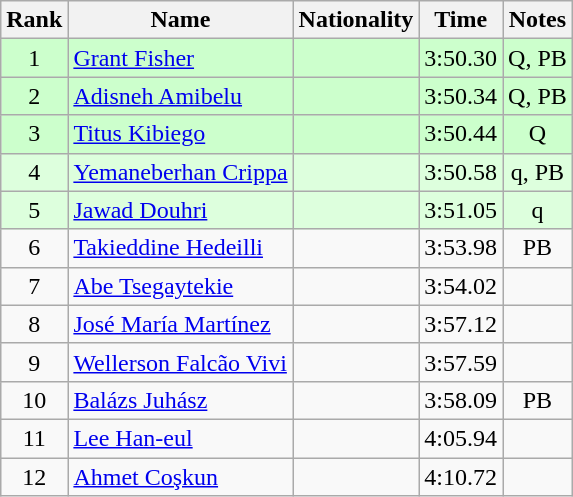<table class="wikitable sortable" style="text-align:center">
<tr>
<th>Rank</th>
<th>Name</th>
<th>Nationality</th>
<th>Time</th>
<th>Notes</th>
</tr>
<tr bgcolor=ccffcc>
<td>1</td>
<td align=left><a href='#'>Grant Fisher</a></td>
<td align=left></td>
<td>3:50.30</td>
<td>Q, PB</td>
</tr>
<tr bgcolor=ccffcc>
<td>2</td>
<td align=left><a href='#'>Adisneh Amibelu</a></td>
<td align=left></td>
<td>3:50.34</td>
<td>Q, PB</td>
</tr>
<tr bgcolor=ccffcc>
<td>3</td>
<td align=left><a href='#'>Titus Kibiego</a></td>
<td align=left></td>
<td>3:50.44</td>
<td>Q</td>
</tr>
<tr bgcolor=ddffdd>
<td>4</td>
<td align=left><a href='#'>Yemaneberhan Crippa</a></td>
<td align=left></td>
<td>3:50.58</td>
<td>q, PB</td>
</tr>
<tr bgcolor=ddffdd>
<td>5</td>
<td align=left><a href='#'>Jawad Douhri</a></td>
<td align=left></td>
<td>3:51.05</td>
<td>q</td>
</tr>
<tr>
<td>6</td>
<td align=left><a href='#'>Takieddine Hedeilli</a></td>
<td align=left></td>
<td>3:53.98</td>
<td>PB</td>
</tr>
<tr>
<td>7</td>
<td align=left><a href='#'>Abe Tsegaytekie</a></td>
<td align=left></td>
<td>3:54.02</td>
<td></td>
</tr>
<tr>
<td>8</td>
<td align=left><a href='#'>José María Martínez</a></td>
<td align=left></td>
<td>3:57.12</td>
<td></td>
</tr>
<tr>
<td>9</td>
<td align=left><a href='#'>Wellerson Falcão Vivi</a></td>
<td align=left></td>
<td>3:57.59</td>
<td></td>
</tr>
<tr>
<td>10</td>
<td align=left><a href='#'>Balázs Juhász</a></td>
<td align=left></td>
<td>3:58.09</td>
<td>PB</td>
</tr>
<tr>
<td>11</td>
<td align=left><a href='#'>Lee Han-eul</a></td>
<td align=left></td>
<td>4:05.94</td>
<td></td>
</tr>
<tr>
<td>12</td>
<td align=left><a href='#'>Ahmet Coşkun</a></td>
<td align=left></td>
<td>4:10.72</td>
<td></td>
</tr>
</table>
